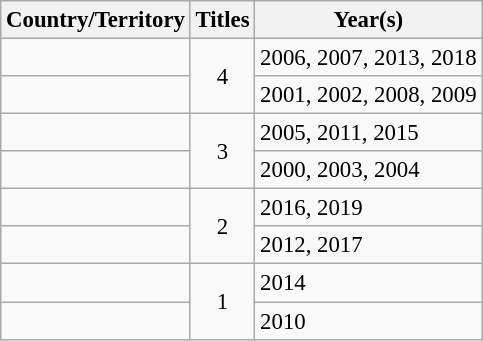<table class="wikitable sortable" style="font-size:95%;">
<tr>
<th>Country/Territory</th>
<th>Titles</th>
<th>Year(s)</th>
</tr>
<tr>
<td></td>
<td rowspan="2" style="text-align:center;">4</td>
<td>2006, 2007, 2013, 2018</td>
</tr>
<tr>
<td></td>
<td>2001, 2002, 2008, 2009</td>
</tr>
<tr>
<td></td>
<td rowspan="2" style="text-align:center;">3</td>
<td>2005, 2011, 2015</td>
</tr>
<tr>
<td></td>
<td>2000, 2003, 2004</td>
</tr>
<tr>
<td></td>
<td rowspan="2" style="text-align:center;">2</td>
<td>2016, 2019</td>
</tr>
<tr>
<td></td>
<td>2012, 2017</td>
</tr>
<tr>
<td></td>
<td rowspan="2" style="text-align:center;">1</td>
<td>2014</td>
</tr>
<tr>
<td></td>
<td>2010</td>
</tr>
</table>
